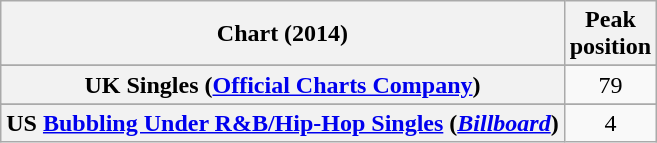<table class="wikitable sortable plainrowheaders" style="text-align:center">
<tr>
<th scope="col">Chart (2014)</th>
<th scope="col">Peak<br>position</th>
</tr>
<tr>
</tr>
<tr>
</tr>
<tr>
</tr>
<tr>
</tr>
<tr>
<th scope="row">UK Singles (<a href='#'>Official Charts Company</a>)</th>
<td align="center">79</td>
</tr>
<tr>
</tr>
<tr>
<th scope="row">US <a href='#'>Bubbling Under R&B/Hip-Hop Singles</a> (<em><a href='#'>Billboard</a></em>)</th>
<td align="center">4</td>
</tr>
</table>
